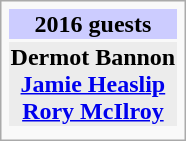<table class="infobox" style="text-align:center;">
<tr>
<th style="background:#ccf;">2016 guests</th>
</tr>
<tr>
<th style="background:#ececec;">Dermot Bannon<br><a href='#'>Jamie Heaslip</a> <br> <a href='#'>Rory McIlroy</a></th>
</tr>
<tr>
<th style="background:#ececec; padding:0 4px;"></th>
</tr>
<tr>
</tr>
</table>
